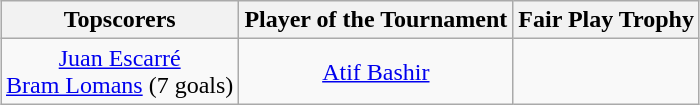<table class=wikitable style="text-align:center; margin:auto">
<tr>
<th>Topscorers</th>
<th>Player of the Tournament</th>
<th>Fair Play Trophy</th>
</tr>
<tr>
<td> <a href='#'>Juan Escarré</a><br> <a href='#'>Bram Lomans</a> (7 goals)</td>
<td> <a href='#'>Atif Bashir</a></td>
<td></td>
</tr>
</table>
